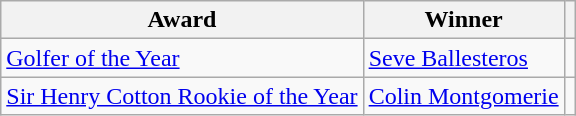<table class="wikitable">
<tr>
<th>Award</th>
<th>Winner</th>
<th></th>
</tr>
<tr>
<td><a href='#'>Golfer of the Year</a></td>
<td> <a href='#'>Seve Ballesteros</a></td>
<td></td>
</tr>
<tr>
<td><a href='#'>Sir Henry Cotton Rookie of the Year</a></td>
<td> <a href='#'>Colin Montgomerie</a></td>
<td></td>
</tr>
</table>
